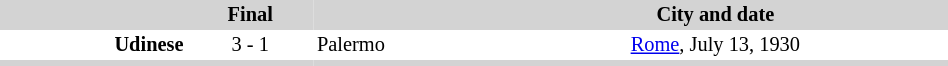<table align=center style="font-size: 85%; border-collapse:collapse" border=0 cellspacing=0 cellpadding=2 width=50%>
<tr bgcolor="D3D3D3">
<th align=right></th>
<th>Final</th>
<th align=left></th>
<th>City and date</th>
<th></th>
</tr>
<tr bgcolor=#FFFFFF>
<td align=right><strong>Udinese</strong></td>
<td align=center>3 - 1</td>
<td>Palermo</td>
<td align=center><a href='#'>Rome</a>, July 13, 1930</td>
<td></td>
</tr>
<tr bgcolor="D3D3D3">
<td></td>
<td></td>
<td></td>
<td></td>
<td></td>
</tr>
</table>
